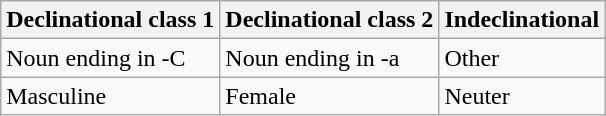<table class="wikitable">
<tr>
<th>Declinational class 1</th>
<th>Declinational class 2</th>
<th>Indeclinational</th>
</tr>
<tr>
<td>Noun ending in -C</td>
<td>Noun ending in -a</td>
<td>Other</td>
</tr>
<tr>
<td>Masculine</td>
<td>Female</td>
<td>Neuter</td>
</tr>
</table>
